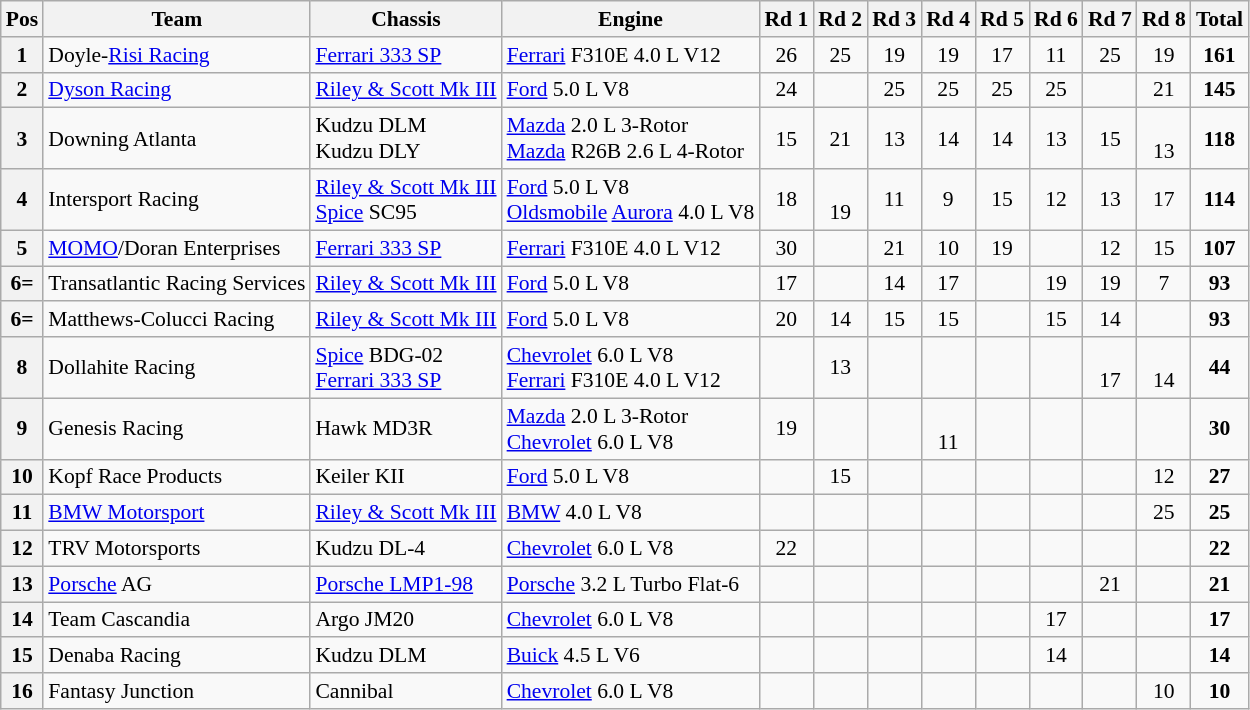<table class="wikitable" style="font-size: 90%;">
<tr>
<th>Pos</th>
<th>Team</th>
<th>Chassis</th>
<th>Engine</th>
<th>Rd 1</th>
<th>Rd 2</th>
<th>Rd 3</th>
<th>Rd 4</th>
<th>Rd 5</th>
<th>Rd 6</th>
<th>Rd 7</th>
<th>Rd 8</th>
<th>Total</th>
</tr>
<tr>
<th>1</th>
<td> Doyle-<a href='#'>Risi Racing</a></td>
<td><a href='#'>Ferrari 333 SP</a></td>
<td><a href='#'>Ferrari</a> F310E 4.0 L V12</td>
<td align="center">26</td>
<td align="center">25</td>
<td align="center">19</td>
<td align="center">19</td>
<td align="center">17</td>
<td align="center">11</td>
<td align="center">25</td>
<td align="center">19</td>
<td align="center"><strong>161</strong></td>
</tr>
<tr>
<th>2</th>
<td> <a href='#'>Dyson Racing</a></td>
<td><a href='#'>Riley & Scott Mk III</a></td>
<td><a href='#'>Ford</a> 5.0 L V8</td>
<td align="center">24</td>
<td></td>
<td align="center">25</td>
<td align="center">25</td>
<td align="center">25</td>
<td align="center">25</td>
<td></td>
<td align="center">21</td>
<td align="center"><strong>145</strong></td>
</tr>
<tr>
<th>3</th>
<td> Downing Atlanta</td>
<td>Kudzu DLM<br>Kudzu DLY</td>
<td><a href='#'>Mazda</a> 2.0 L 3-Rotor<br><a href='#'>Mazda</a> R26B 2.6 L 4-Rotor</td>
<td align="center">15</td>
<td align="center">21</td>
<td align="center">13</td>
<td align="center">14</td>
<td align="center">14</td>
<td align="center">13</td>
<td align="center">15</td>
<td align="center"><br>13</td>
<td align="center"><strong>118</strong></td>
</tr>
<tr>
<th>4</th>
<td> Intersport Racing</td>
<td><a href='#'>Riley & Scott Mk III</a><br><a href='#'>Spice</a> SC95</td>
<td><a href='#'>Ford</a> 5.0 L V8<br><a href='#'>Oldsmobile</a> <a href='#'>Aurora</a> 4.0 L V8</td>
<td align="center">18</td>
<td align="center"><br>19</td>
<td align="center">11</td>
<td align="center">9</td>
<td align="center">15</td>
<td align="center">12</td>
<td align="center">13</td>
<td align="center">17</td>
<td align="center"><strong>114</strong></td>
</tr>
<tr>
<th>5</th>
<td> <a href='#'>MOMO</a>/Doran Enterprises</td>
<td><a href='#'>Ferrari 333 SP</a></td>
<td><a href='#'>Ferrari</a> F310E 4.0 L V12</td>
<td align="center">30</td>
<td></td>
<td align="center">21</td>
<td align="center">10</td>
<td align="center">19</td>
<td></td>
<td align="center">12</td>
<td align="center">15</td>
<td align="center"><strong>107</strong></td>
</tr>
<tr>
<th>6=</th>
<td> Transatlantic Racing Services</td>
<td><a href='#'>Riley & Scott Mk III</a></td>
<td><a href='#'>Ford</a> 5.0 L V8</td>
<td align="center">17</td>
<td></td>
<td align="center">14</td>
<td align="center">17</td>
<td></td>
<td align="center">19</td>
<td align="center">19</td>
<td align="center">7</td>
<td align="center"><strong>93</strong></td>
</tr>
<tr>
<th>6=</th>
<td> Matthews-Colucci Racing</td>
<td><a href='#'>Riley & Scott Mk III</a></td>
<td><a href='#'>Ford</a> 5.0 L V8</td>
<td align="center">20</td>
<td align="center">14</td>
<td align="center">15</td>
<td align="center">15</td>
<td></td>
<td align="center">15</td>
<td align="center">14</td>
<td></td>
<td align="center"><strong>93</strong></td>
</tr>
<tr>
<th>8</th>
<td> Dollahite Racing</td>
<td><a href='#'>Spice</a> BDG-02<br><a href='#'>Ferrari 333 SP</a></td>
<td><a href='#'>Chevrolet</a> 6.0 L V8<br><a href='#'>Ferrari</a> F310E 4.0 L V12</td>
<td></td>
<td align="center">13</td>
<td></td>
<td></td>
<td></td>
<td></td>
<td align="center"><br>17</td>
<td align="center"><br>14</td>
<td align="center"><strong>44</strong></td>
</tr>
<tr>
<th>9</th>
<td> Genesis Racing</td>
<td>Hawk MD3R</td>
<td><a href='#'>Mazda</a> 2.0 L 3-Rotor<br><a href='#'>Chevrolet</a> 6.0 L V8</td>
<td align="center">19</td>
<td></td>
<td></td>
<td align="center"><br>11</td>
<td></td>
<td></td>
<td></td>
<td></td>
<td align="center"><strong>30</strong></td>
</tr>
<tr>
<th>10</th>
<td> Kopf Race Products</td>
<td>Keiler KII</td>
<td><a href='#'>Ford</a> 5.0 L V8</td>
<td></td>
<td align="center">15</td>
<td></td>
<td></td>
<td></td>
<td></td>
<td></td>
<td align="center">12</td>
<td align="center"><strong>27</strong></td>
</tr>
<tr>
<th>11</th>
<td> <a href='#'>BMW Motorsport</a></td>
<td><a href='#'>Riley & Scott Mk III</a></td>
<td><a href='#'>BMW</a> 4.0 L V8</td>
<td></td>
<td></td>
<td></td>
<td></td>
<td></td>
<td></td>
<td></td>
<td align="center">25</td>
<td align="center"><strong>25</strong></td>
</tr>
<tr>
<th>12</th>
<td> TRV Motorsports</td>
<td>Kudzu DL-4</td>
<td><a href='#'>Chevrolet</a> 6.0 L V8</td>
<td align="center">22</td>
<td></td>
<td></td>
<td></td>
<td></td>
<td></td>
<td></td>
<td></td>
<td align="center"><strong>22</strong></td>
</tr>
<tr>
<th>13</th>
<td> <a href='#'>Porsche</a> AG</td>
<td><a href='#'>Porsche LMP1-98</a></td>
<td><a href='#'>Porsche</a> 3.2 L Turbo Flat-6</td>
<td></td>
<td></td>
<td></td>
<td></td>
<td></td>
<td></td>
<td align="center">21</td>
<td></td>
<td align="center"><strong>21</strong></td>
</tr>
<tr>
<th>14</th>
<td> Team Cascandia</td>
<td>Argo JM20</td>
<td><a href='#'>Chevrolet</a> 6.0 L V8</td>
<td></td>
<td></td>
<td></td>
<td></td>
<td></td>
<td align="center">17</td>
<td></td>
<td></td>
<td align="center"><strong>17</strong></td>
</tr>
<tr>
<th>15</th>
<td> Denaba Racing</td>
<td>Kudzu DLM</td>
<td><a href='#'>Buick</a> 4.5 L V6</td>
<td></td>
<td></td>
<td></td>
<td></td>
<td></td>
<td align="center">14</td>
<td></td>
<td></td>
<td align="center"><strong>14</strong></td>
</tr>
<tr>
<th>16</th>
<td> Fantasy Junction</td>
<td>Cannibal</td>
<td><a href='#'>Chevrolet</a> 6.0 L V8</td>
<td></td>
<td></td>
<td></td>
<td></td>
<td></td>
<td></td>
<td></td>
<td align="center">10</td>
<td align="center"><strong>10</strong></td>
</tr>
</table>
